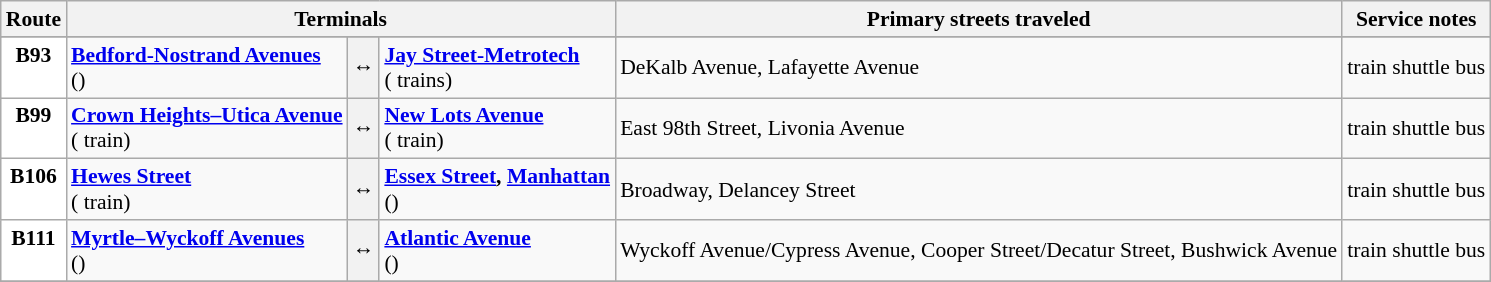<table class="wikitable" style="font-size: 90%;" |>
<tr>
<th>Route</th>
<th colspan=3>Terminals</th>
<th>Primary streets traveled</th>
<th>Service notes</th>
</tr>
<tr>
</tr>
<tr>
<td style="background:white; color:black" align="center" valign=top><strong>B93</strong><br></td>
<td><strong><a href='#'>Bedford-Nostrand Avenues</a></strong><br>()</td>
<th><div>↔</div></th>
<td><strong><a href='#'>Jay Street-Metrotech</a></strong><br>( trains)</td>
<td>DeKalb Avenue, Lafayette Avenue</td>
<td> train shuttle bus</td>
</tr>
<tr>
<td style="background:white; color:black" align="center" valign=top><strong>B99</strong><br></td>
<td><strong><a href='#'>Crown Heights–Utica Avenue</a></strong><br>( train)</td>
<th><div>↔</div></th>
<td><strong><a href='#'>New Lots Avenue</a></strong><br>( train)</td>
<td>East 98th Street, Livonia Avenue</td>
<td> train shuttle bus</td>
</tr>
<tr>
<td style="background:white; color:black" align="center" valign=top><strong>B106</strong><br></td>
<td><strong><a href='#'>Hewes Street</a></strong><br>( train)</td>
<th><div>↔</div></th>
<td><strong><a href='#'>Essex Street</a>, <a href='#'>Manhattan</a></strong><br>()</td>
<td>Broadway, Delancey Street</td>
<td> train shuttle bus</td>
</tr>
<tr>
<td style="background:white; color:black" align="center" valign=top><strong>B111</strong><br></td>
<td><strong><a href='#'>Myrtle–Wyckoff Avenues</a></strong><br>()</td>
<th><div>↔</div></th>
<td><strong><a href='#'>Atlantic Avenue</a></strong><br>()</td>
<td>Wyckoff Avenue/Cypress Avenue, Cooper Street/Decatur Street, Bushwick Avenue</td>
<td> train shuttle bus</td>
</tr>
<tr>
</tr>
</table>
